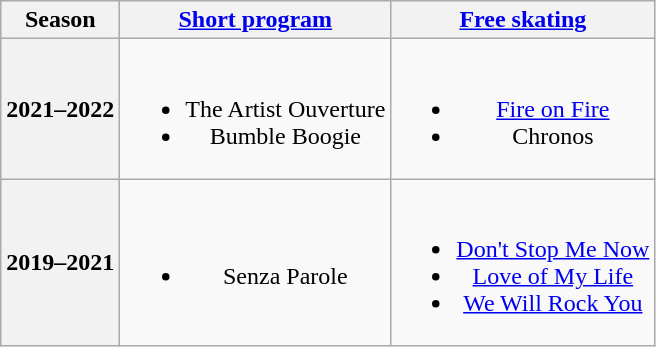<table class=wikitable style=text-align:center>
<tr>
<th>Season</th>
<th><a href='#'>Short program</a></th>
<th><a href='#'>Free skating</a></th>
</tr>
<tr>
<th>2021–2022 <br> </th>
<td><br><ul><li>The Artist Ouverture <br> </li><li>Bumble Boogie <br> </li></ul></td>
<td><br><ul><li><a href='#'>Fire on Fire</a> <br> </li><li>Chronos <br> </li></ul></td>
</tr>
<tr>
<th>2019–2021 <br> </th>
<td><br><ul><li>Senza Parole <br> </li></ul></td>
<td><br><ul><li><a href='#'>Don't Stop Me Now</a></li><li><a href='#'>Love of My Life</a></li><li><a href='#'>We Will Rock You</a> <br> </li></ul></td>
</tr>
</table>
